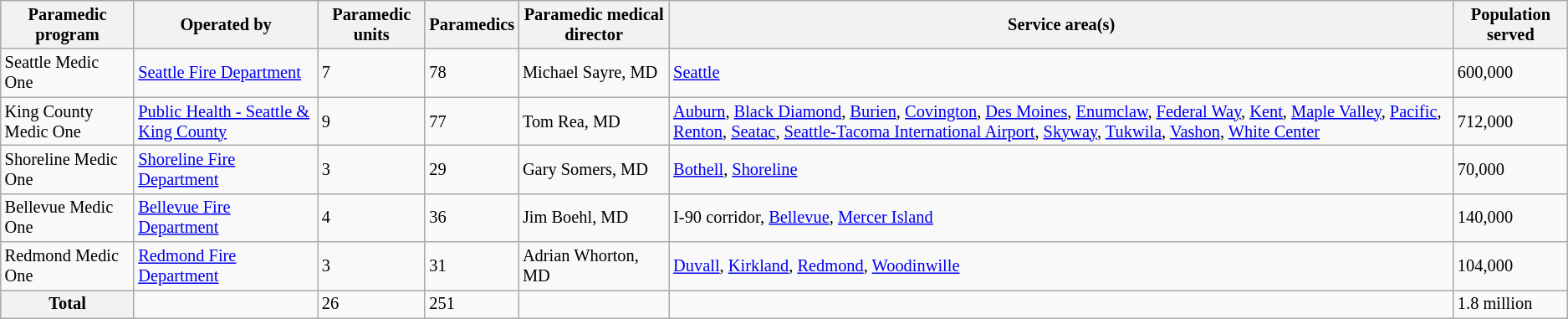<table class="wikitable" border="1" style="font-size:85%;">
<tr>
<th>Paramedic program</th>
<th>Operated by</th>
<th>Paramedic units</th>
<th>Paramedics</th>
<th>Paramedic medical director</th>
<th>Service area(s)</th>
<th>Population served</th>
</tr>
<tr>
<td>Seattle Medic One</td>
<td><a href='#'>Seattle Fire Department</a></td>
<td>7</td>
<td>78</td>
<td>Michael Sayre, MD</td>
<td><a href='#'>Seattle</a></td>
<td>600,000</td>
</tr>
<tr>
<td>King County Medic One</td>
<td><a href='#'>Public Health - Seattle & King County</a></td>
<td>9</td>
<td>77</td>
<td>Tom Rea, MD</td>
<td><a href='#'>Auburn</a>, <a href='#'>Black Diamond</a>, <a href='#'>Burien</a>, <a href='#'>Covington</a>, <a href='#'>Des Moines</a>, <a href='#'>Enumclaw</a>, <a href='#'>Federal Way</a>, <a href='#'>Kent</a>, <a href='#'>Maple Valley</a>, <a href='#'>Pacific</a>, <a href='#'>Renton</a>, <a href='#'>Seatac</a>, <a href='#'>Seattle-Tacoma International Airport</a>, <a href='#'>Skyway</a>, <a href='#'>Tukwila</a>, <a href='#'>Vashon</a>, <a href='#'>White Center</a></td>
<td>712,000</td>
</tr>
<tr>
<td>Shoreline Medic One</td>
<td><a href='#'>Shoreline Fire Department</a></td>
<td>3</td>
<td>29</td>
<td>Gary Somers, MD</td>
<td><a href='#'>Bothell</a>, <a href='#'>Shoreline</a></td>
<td>70,000</td>
</tr>
<tr>
<td>Bellevue Medic One</td>
<td><a href='#'>Bellevue Fire Department</a></td>
<td>4</td>
<td>36</td>
<td>Jim Boehl, MD</td>
<td>I-90 corridor, <a href='#'>Bellevue</a>, <a href='#'>Mercer Island</a></td>
<td>140,000</td>
</tr>
<tr>
<td>Redmond Medic One</td>
<td><a href='#'>Redmond Fire Department</a></td>
<td>3</td>
<td>31</td>
<td>Adrian Whorton, MD</td>
<td><a href='#'>Duvall</a>, <a href='#'>Kirkland</a>, <a href='#'>Redmond</a>, <a href='#'>Woodinwille</a></td>
<td>104,000</td>
</tr>
<tr>
<th>Total</th>
<td></td>
<td>26</td>
<td>251</td>
<td></td>
<td></td>
<td>1.8 million</td>
</tr>
</table>
